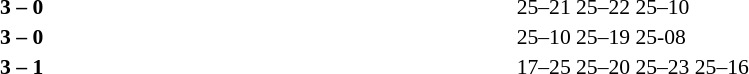<table width=100% cellspacing=1>
<tr>
<th width=20%></th>
<th width=12%></th>
<th width=20%></th>
<th width=33%></th>
<td></td>
</tr>
<tr style=font-size:90%>
<td align=right><strong></strong></td>
<td align=center><strong>3 – 0</strong></td>
<td></td>
<td>25–21 25–22 25–10</td>
<td></td>
</tr>
<tr style=font-size:90%>
<td align=right><strong></strong></td>
<td align=center><strong>3 – 0</strong></td>
<td></td>
<td>25–10 25–19 25-08</td>
<td></td>
</tr>
<tr style=font-size:90%>
<td align=right><strong></strong></td>
<td align=center><strong>3 – 1</strong></td>
<td></td>
<td>17–25 25–20 25–23 25–16</td>
</tr>
</table>
